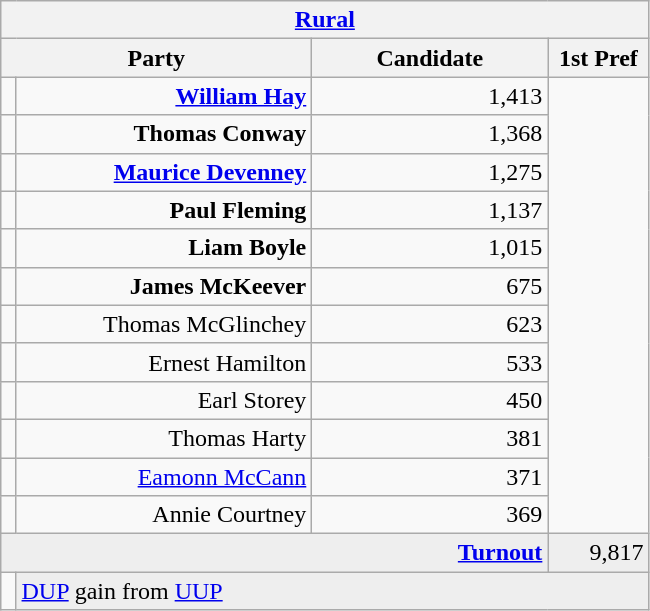<table class="wikitable">
<tr>
<th colspan="4" align="center"><a href='#'>Rural</a></th>
</tr>
<tr>
<th colspan="2" align="center" width=200>Party</th>
<th width=150>Candidate</th>
<th width=60>1st Pref</th>
</tr>
<tr>
<td></td>
<td align="right"><strong><a href='#'>William Hay</a></strong></td>
<td align="right">1,413</td>
</tr>
<tr>
<td></td>
<td align="right"><strong>Thomas Conway</strong></td>
<td align="right">1,368</td>
</tr>
<tr>
<td></td>
<td align="right"><strong><a href='#'>Maurice Devenney</a></strong></td>
<td align="right">1,275</td>
</tr>
<tr>
<td></td>
<td align="right"><strong>Paul Fleming</strong></td>
<td align="right">1,137</td>
</tr>
<tr>
<td></td>
<td align="right"><strong>Liam Boyle</strong></td>
<td align="right">1,015</td>
</tr>
<tr>
<td></td>
<td align="right"><strong>James McKeever</strong></td>
<td align="right">675</td>
</tr>
<tr>
<td></td>
<td align="right">Thomas McGlinchey</td>
<td align="right">623</td>
</tr>
<tr>
<td></td>
<td align="right">Ernest Hamilton</td>
<td align="right">533</td>
</tr>
<tr>
<td></td>
<td align="right">Earl Storey</td>
<td align="right">450</td>
</tr>
<tr>
<td></td>
<td align="right">Thomas Harty</td>
<td align="right">381</td>
</tr>
<tr>
<td></td>
<td align="right"><a href='#'>Eamonn McCann</a></td>
<td align="right">371</td>
</tr>
<tr>
<td></td>
<td align="right">Annie Courtney</td>
<td align="right">369</td>
</tr>
<tr bgcolor="EEEEEE">
<td colspan=3 align="right"><strong><a href='#'>Turnout</a></strong></td>
<td align="right">9,817</td>
</tr>
<tr>
<td bgcolor=></td>
<td colspan=3 bgcolor="EEEEEE"><a href='#'>DUP</a> gain from <a href='#'>UUP</a></td>
</tr>
</table>
